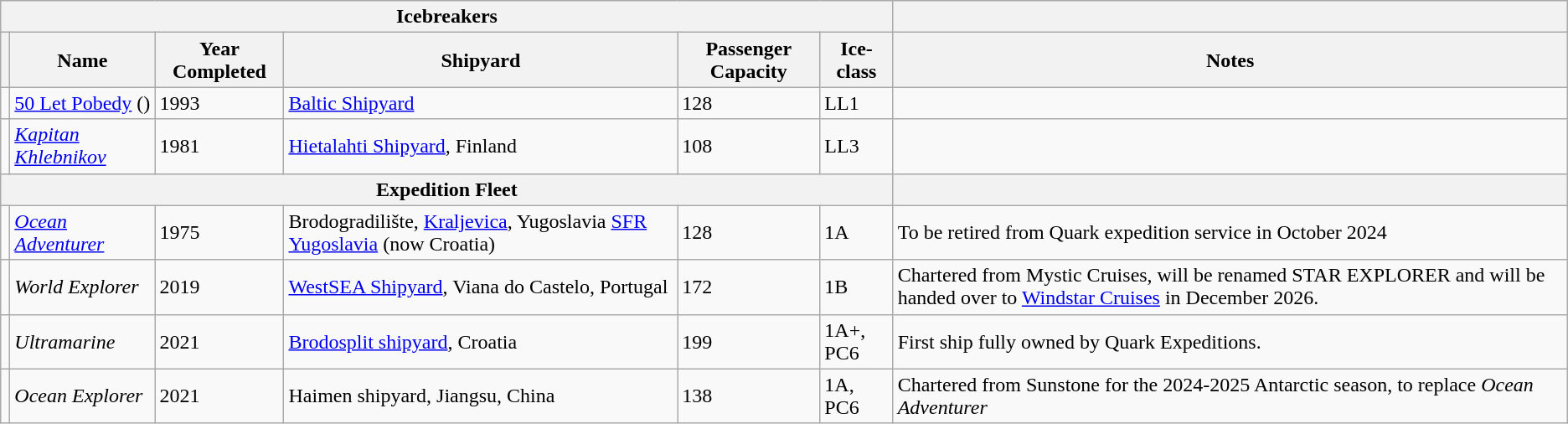<table class="wikitable">
<tr>
<th colspan="6">Icebreakers</th>
<th></th>
</tr>
<tr>
<th></th>
<th>Name</th>
<th>Year Completed</th>
<th>Shipyard</th>
<th>Passenger Capacity</th>
<th>Ice-class</th>
<th>Notes</th>
</tr>
<tr>
<td></td>
<td><a href='#'>50 Let Pobedy</a> ()</td>
<td>1993</td>
<td><a href='#'>Baltic Shipyard</a></td>
<td>128</td>
<td>LL1</td>
<td></td>
</tr>
<tr>
<td></td>
<td><em><a href='#'>Kapitan Khlebnikov</a></em></td>
<td>1981</td>
<td><a href='#'>Hietalahti Shipyard</a>, Finland</td>
<td>108</td>
<td>LL3</td>
<td></td>
</tr>
<tr>
<th colspan="6">Expedition Fleet</th>
<th></th>
</tr>
<tr>
<td></td>
<td><em><a href='#'>Ocean Adventurer</a></em></td>
<td>1975</td>
<td>Brodogradilište, <a href='#'>Kraljevica</a>, Yugoslavia <a href='#'>SFR Yugoslavia</a> (now Croatia)</td>
<td>128</td>
<td>1A</td>
<td>To be retired from Quark expedition service in October 2024</td>
</tr>
<tr>
<td></td>
<td><em>World Explorer</em></td>
<td>2019</td>
<td><a href='#'>WestSEA Shipyard</a>, Viana do Castelo, Portugal</td>
<td>172</td>
<td>1B</td>
<td>Chartered from Mystic Cruises,  will be renamed STAR EXPLORER and will be handed over to <a href='#'>Windstar Cruises</a> in December 2026.</td>
</tr>
<tr>
<td></td>
<td><em>Ultramarine</em></td>
<td>2021</td>
<td><a href='#'>Brodosplit shipyard</a>, Croatia</td>
<td>199</td>
<td>1A+, PC6</td>
<td>First ship fully owned by Quark Expeditions.</td>
</tr>
<tr>
<td></td>
<td><em>Ocean Explorer</em></td>
<td>2021</td>
<td>Haimen shipyard, Jiangsu, China</td>
<td>138</td>
<td>1A, PC6</td>
<td>Chartered from Sunstone for the 2024-2025 Antarctic season, to replace <em>Ocean Adventurer</em></td>
</tr>
</table>
